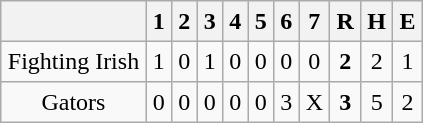<table align = right border="2" cellpadding="4" cellspacing="0" style="margin: 1em 1em 1em 1em; background: #F9F9F9; border: 1px #aaa solid; border-collapse: collapse;">
<tr align=center style="background: #F2F2F2;">
<th></th>
<th>1</th>
<th>2</th>
<th>3</th>
<th>4</th>
<th>5</th>
<th>6</th>
<th>7</th>
<th>R</th>
<th>H</th>
<th>E</th>
</tr>
<tr align=center>
<td>Fighting Irish</td>
<td>1</td>
<td>0</td>
<td>1</td>
<td>0</td>
<td>0</td>
<td>0</td>
<td>0</td>
<td><strong>2</strong></td>
<td>2</td>
<td>1</td>
</tr>
<tr align=center>
<td>Gators</td>
<td>0</td>
<td>0</td>
<td>0</td>
<td>0</td>
<td>0</td>
<td>3</td>
<td>X</td>
<td><strong>3</strong></td>
<td>5</td>
<td>2</td>
</tr>
</table>
